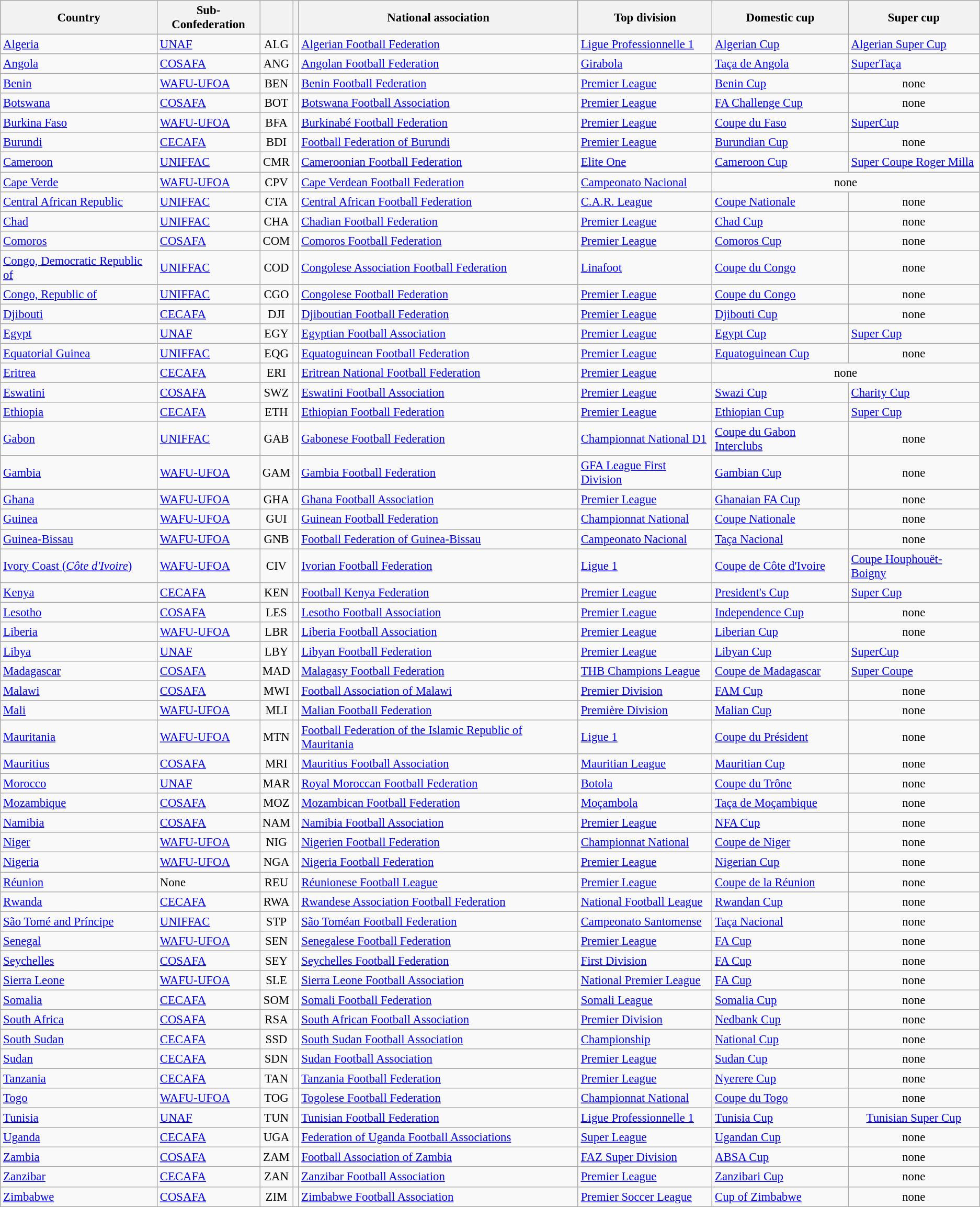<table class="wikitable sortable" style="font-size: 95%;">
<tr>
<th scope="row">Country</th>
<th>Sub-Confederation</th>
<th scope="row"></th>
<th scope="row"></th>
<th scope="row">National association</th>
<th scope="row">Top division</th>
<th scope="row">Domestic cup</th>
<th scope="row">Super cup</th>
</tr>
<tr>
<td> <a href='#'>Algeria</a></td>
<td><a href='#'>UNAF</a></td>
<td align="center">ALG</td>
<td></td>
<td><a href='#'>Algerian Football Federation</a></td>
<td><a href='#'>Ligue Professionnelle 1</a></td>
<td><a href='#'>Algerian Cup</a></td>
<td><a href='#'>Algerian Super Cup</a></td>
</tr>
<tr>
<td> <a href='#'>Angola</a></td>
<td><a href='#'>COSAFA</a></td>
<td align="center">ANG</td>
<td></td>
<td><a href='#'>Angolan Football Federation</a></td>
<td><a href='#'>Girabola</a></td>
<td><a href='#'>Taça de Angola</a></td>
<td><a href='#'>SuperTaça</a></td>
</tr>
<tr>
<td> <a href='#'>Benin</a></td>
<td><a href='#'>WAFU-UFOA</a></td>
<td align="center">BEN</td>
<td></td>
<td><a href='#'>Benin Football Federation</a></td>
<td><a href='#'>Premier League</a></td>
<td><a href='#'>Benin Cup</a></td>
<td align="center">none</td>
</tr>
<tr>
<td> <a href='#'>Botswana</a></td>
<td><a href='#'>COSAFA</a></td>
<td align="center">BOT</td>
<td></td>
<td><a href='#'>Botswana Football Association</a></td>
<td><a href='#'>Premier League</a></td>
<td><a href='#'>FA Challenge Cup</a></td>
<td align="center">none</td>
</tr>
<tr>
<td> <a href='#'>Burkina Faso</a></td>
<td><a href='#'>WAFU-UFOA</a></td>
<td align="center">BFA</td>
<td></td>
<td><a href='#'>Burkinabé Football Federation</a></td>
<td><a href='#'>Premier League</a></td>
<td><a href='#'>Coupe du Faso</a></td>
<td><a href='#'>SuperCup</a></td>
</tr>
<tr>
<td> <a href='#'>Burundi</a></td>
<td><a href='#'>CECAFA</a></td>
<td align="center">BDI</td>
<td></td>
<td><a href='#'>Football Federation of Burundi</a></td>
<td><a href='#'>Premier League</a></td>
<td><a href='#'>Burundian Cup</a></td>
<td align="center">none</td>
</tr>
<tr>
<td> <a href='#'>Cameroon</a></td>
<td><a href='#'>UNIFFAC</a></td>
<td align="center">CMR</td>
<td></td>
<td><a href='#'>Cameroonian Football Federation</a></td>
<td><a href='#'>Elite One</a></td>
<td><a href='#'>Cameroon Cup</a></td>
<td><a href='#'>Super Coupe Roger Milla</a></td>
</tr>
<tr>
<td> <a href='#'>Cape Verde</a></td>
<td><a href='#'>WAFU-UFOA</a></td>
<td align="center">CPV</td>
<td></td>
<td><a href='#'>Cape Verdean Football Federation</a></td>
<td><a href='#'>Campeonato Nacional</a></td>
<td align="center" colspan="2">none</td>
</tr>
<tr>
<td> <a href='#'>Central African Republic</a></td>
<td><a href='#'>UNIFFAC</a></td>
<td align="center">CTA</td>
<td></td>
<td><a href='#'>Central African Football Federation</a></td>
<td><a href='#'>C.A.R. League</a></td>
<td><a href='#'>Coupe Nationale</a></td>
<td align="center">none</td>
</tr>
<tr>
<td> <a href='#'>Chad</a></td>
<td><a href='#'>UNIFFAC</a></td>
<td align="center">CHA</td>
<td></td>
<td><a href='#'>Chadian Football Federation</a></td>
<td><a href='#'>Premier League</a></td>
<td><a href='#'>Chad Cup</a></td>
<td align="center">none</td>
</tr>
<tr>
<td> <a href='#'>Comoros</a></td>
<td><a href='#'>COSAFA</a></td>
<td align="center">COM</td>
<td></td>
<td><a href='#'>Comoros Football Federation</a></td>
<td><a href='#'>Premier League</a></td>
<td><a href='#'>Comoros Cup</a></td>
<td align="center">none</td>
</tr>
<tr>
<td> <a href='#'>Congo, Democratic Republic of</a></td>
<td><a href='#'>UNIFFAC</a></td>
<td align="center">COD</td>
<td></td>
<td><a href='#'>Congolese Association Football Federation</a></td>
<td><a href='#'>Linafoot</a></td>
<td><a href='#'>Coupe du Congo</a></td>
<td align="center">none</td>
</tr>
<tr>
<td> <a href='#'>Congo, Republic of</a></td>
<td><a href='#'>UNIFFAC</a></td>
<td align="center">CGO</td>
<td></td>
<td><a href='#'>Congolese Football Federation</a></td>
<td><a href='#'>Premier League</a></td>
<td><a href='#'>Coupe du Congo</a></td>
<td align="center">none</td>
</tr>
<tr>
<td> <a href='#'>Djibouti</a></td>
<td><a href='#'>CECAFA</a></td>
<td align="center">DJI</td>
<td></td>
<td><a href='#'>Djiboutian Football Federation</a></td>
<td><a href='#'>Premier League</a></td>
<td><a href='#'>Djibouti Cup</a></td>
<td align="center">none</td>
</tr>
<tr>
<td> <a href='#'>Egypt</a></td>
<td><a href='#'>UNAF</a></td>
<td align="center">EGY</td>
<td></td>
<td><a href='#'>Egyptian Football Association</a></td>
<td><a href='#'>Premier League</a></td>
<td><a href='#'>Egypt Cup</a></td>
<td><a href='#'>Super Cup</a></td>
</tr>
<tr>
<td> <a href='#'>Equatorial Guinea</a></td>
<td><a href='#'>UNIFFAC</a></td>
<td align="center">EQG</td>
<td></td>
<td><a href='#'>Equatoguinean Football Federation</a></td>
<td><a href='#'>Premier League</a></td>
<td><a href='#'>Equatoguinean Cup</a></td>
<td align="center">none</td>
</tr>
<tr>
<td> <a href='#'>Eritrea</a></td>
<td><a href='#'>CECAFA</a></td>
<td align="center">ERI</td>
<td></td>
<td><a href='#'>Eritrean National Football Federation</a></td>
<td><a href='#'>Premier League</a></td>
<td align="center" colspan="2">none</td>
</tr>
<tr>
<td> <a href='#'>Eswatini</a></td>
<td><a href='#'>COSAFA</a></td>
<td align="center">SWZ</td>
<td></td>
<td><a href='#'>Eswatini Football Association</a></td>
<td><a href='#'>Premier League</a></td>
<td><a href='#'>Swazi Cup</a></td>
<td><a href='#'>Charity Cup</a></td>
</tr>
<tr>
<td> <a href='#'>Ethiopia</a></td>
<td><a href='#'>CECAFA</a></td>
<td align="center">ETH</td>
<td></td>
<td><a href='#'>Ethiopian Football Federation</a></td>
<td><a href='#'>Premier League</a></td>
<td><a href='#'>Ethiopian Cup</a></td>
<td><a href='#'>Super Cup</a></td>
</tr>
<tr>
<td> <a href='#'>Gabon</a></td>
<td><a href='#'>UNIFFAC</a></td>
<td align="center">GAB</td>
<td></td>
<td><a href='#'>Gabonese Football Federation</a></td>
<td><a href='#'>Championnat National D1</a></td>
<td><a href='#'>Coupe du Gabon Interclubs</a></td>
<td align="center">none</td>
</tr>
<tr>
<td> <a href='#'>Gambia</a></td>
<td><a href='#'>WAFU-UFOA</a></td>
<td align="center">GAM</td>
<td></td>
<td><a href='#'>Gambia Football Federation</a></td>
<td><a href='#'>GFA League First Division</a></td>
<td><a href='#'>Gambian Cup</a></td>
<td align="center">none</td>
</tr>
<tr>
<td> <a href='#'>Ghana</a></td>
<td><a href='#'>WAFU-UFOA</a></td>
<td align="center">GHA</td>
<td></td>
<td><a href='#'>Ghana Football Association</a></td>
<td><a href='#'>Premier League</a></td>
<td><a href='#'>Ghanaian FA Cup</a></td>
<td align="center">none</td>
</tr>
<tr>
<td> <a href='#'>Guinea</a></td>
<td><a href='#'>WAFU-UFOA</a></td>
<td align="center">GUI</td>
<td></td>
<td><a href='#'>Guinean Football Federation</a></td>
<td><a href='#'>Championnat National</a></td>
<td><a href='#'>Coupe Nationale</a></td>
<td align="center">none</td>
</tr>
<tr>
<td> <a href='#'>Guinea-Bissau</a></td>
<td><a href='#'>WAFU-UFOA</a></td>
<td align="center">GNB</td>
<td></td>
<td><a href='#'>Football Federation of Guinea-Bissau</a></td>
<td><a href='#'>Campeonato Nacional</a></td>
<td><a href='#'>Taça Nacional</a></td>
<td align="center">none</td>
</tr>
<tr>
<td> <a href='#'>Ivory Coast (<em>Côte d'Ivoire</em>)</a></td>
<td><a href='#'>WAFU-UFOA</a></td>
<td align="center">CIV</td>
<td></td>
<td><a href='#'>Ivorian Football Federation</a></td>
<td><a href='#'>Ligue 1</a></td>
<td><a href='#'>Coupe de Côte d'Ivoire</a></td>
<td><a href='#'>Coupe Houphouët-Boigny</a></td>
</tr>
<tr>
<td> <a href='#'>Kenya</a></td>
<td><a href='#'>CECAFA</a></td>
<td align="center">KEN</td>
<td></td>
<td><a href='#'>Football Kenya Federation</a></td>
<td><a href='#'>Premier League</a></td>
<td><a href='#'>President's Cup</a></td>
<td><a href='#'>Super Cup</a></td>
</tr>
<tr>
<td> <a href='#'>Lesotho</a></td>
<td><a href='#'>COSAFA</a></td>
<td align="center">LES</td>
<td></td>
<td><a href='#'>Lesotho Football Association</a></td>
<td><a href='#'>Premier League</a></td>
<td><a href='#'>Independence Cup</a></td>
<td align="center">none</td>
</tr>
<tr>
<td> <a href='#'>Liberia</a></td>
<td><a href='#'>WAFU-UFOA</a></td>
<td align="center">LBR</td>
<td></td>
<td><a href='#'>Liberia Football Association</a></td>
<td><a href='#'>Premier League</a></td>
<td><a href='#'>Liberian Cup</a></td>
<td align="center">none</td>
</tr>
<tr>
<td> <a href='#'>Libya</a></td>
<td><a href='#'>UNAF</a></td>
<td align="center">LBY</td>
<td></td>
<td><a href='#'>Libyan Football Federation</a></td>
<td><a href='#'>Premier League</a></td>
<td><a href='#'>Libyan Cup</a></td>
<td><a href='#'>SuperCup</a></td>
</tr>
<tr>
<td> <a href='#'>Madagascar</a></td>
<td><a href='#'>COSAFA</a></td>
<td align="center">MAD</td>
<td></td>
<td><a href='#'>Malagasy Football Federation</a></td>
<td><a href='#'>THB Champions League</a></td>
<td><a href='#'>Coupe de Madagascar</a></td>
<td><a href='#'>Super Coupe</a></td>
</tr>
<tr>
<td> <a href='#'>Malawi</a></td>
<td><a href='#'>COSAFA</a></td>
<td align="center">MWI</td>
<td></td>
<td><a href='#'>Football Association of Malawi</a></td>
<td><a href='#'>Premier Division</a></td>
<td><a href='#'>FAM Cup</a></td>
<td align="center">none</td>
</tr>
<tr>
<td> <a href='#'>Mali</a></td>
<td><a href='#'>WAFU-UFOA</a></td>
<td align="center">MLI</td>
<td></td>
<td><a href='#'>Malian Football Federation</a></td>
<td><a href='#'>Première Division</a></td>
<td><a href='#'>Malian Cup</a></td>
<td align="center">none</td>
</tr>
<tr>
<td> <a href='#'>Mauritania</a></td>
<td><a href='#'>WAFU-UFOA</a></td>
<td align="center">MTN</td>
<td></td>
<td><a href='#'>Football Federation of the Islamic Republic of Mauritania</a></td>
<td><a href='#'>Ligue 1</a></td>
<td><a href='#'>Coupe du Président</a></td>
<td align="center">none</td>
</tr>
<tr>
<td> <a href='#'>Mauritius</a></td>
<td><a href='#'>COSAFA</a></td>
<td align="center">MRI</td>
<td></td>
<td><a href='#'>Mauritius Football Association</a></td>
<td><a href='#'>Mauritian League</a></td>
<td><a href='#'>Mauritian Cup</a></td>
<td align="center">none</td>
</tr>
<tr>
<td> <a href='#'>Morocco</a></td>
<td><a href='#'>UNAF</a></td>
<td align="center">MAR</td>
<td></td>
<td><a href='#'>Royal Moroccan Football Federation</a></td>
<td><a href='#'>Botola</a></td>
<td><a href='#'>Coupe du Trône</a></td>
<td align="center">none</td>
</tr>
<tr>
<td> <a href='#'>Mozambique</a></td>
<td><a href='#'>COSAFA</a></td>
<td align="center">MOZ</td>
<td></td>
<td><a href='#'>Mozambican Football Federation</a></td>
<td><a href='#'>Moçambola</a></td>
<td><a href='#'>Taça de Moçambique</a></td>
<td align="center">none</td>
</tr>
<tr>
<td> <a href='#'>Namibia</a></td>
<td><a href='#'>COSAFA</a></td>
<td align="center">NAM</td>
<td></td>
<td><a href='#'>Namibia Football Association</a></td>
<td><a href='#'>Premier League</a></td>
<td><a href='#'>NFA Cup</a></td>
<td align="center">none</td>
</tr>
<tr>
<td> <a href='#'>Niger</a></td>
<td><a href='#'>WAFU-UFOA</a></td>
<td align="center">NIG</td>
<td></td>
<td><a href='#'>Nigerien Football Federation</a></td>
<td><a href='#'>Championnat National</a></td>
<td><a href='#'>Coupe de Niger</a></td>
<td align="center">none</td>
</tr>
<tr>
<td> <a href='#'>Nigeria</a></td>
<td><a href='#'>WAFU-UFOA</a></td>
<td align="center">NGA</td>
<td></td>
<td><a href='#'>Nigeria Football Federation</a></td>
<td><a href='#'>Premier League</a></td>
<td><a href='#'>Nigerian Cup</a></td>
<td align="center">none</td>
</tr>
<tr>
<td> <a href='#'>Réunion</a></td>
<td>None</td>
<td align="center">REU</td>
<td></td>
<td><a href='#'>Réunionese Football League</a></td>
<td><a href='#'>Premier League</a></td>
<td><a href='#'>Coupe de la Réunion</a></td>
<td align="center">none</td>
</tr>
<tr>
<td> <a href='#'>Rwanda</a></td>
<td><a href='#'>CECAFA</a></td>
<td align="center">RWA</td>
<td></td>
<td><a href='#'>Rwandese Association Football Federation</a></td>
<td><a href='#'>National Football League</a></td>
<td><a href='#'>Rwandan Cup</a></td>
<td align="center">none</td>
</tr>
<tr>
<td> <a href='#'>São Tomé and Príncipe</a></td>
<td><a href='#'>UNIFFAC</a></td>
<td align="center">STP</td>
<td></td>
<td><a href='#'>São Toméan Football Federation</a></td>
<td><a href='#'>Campeonato Santomense</a></td>
<td><a href='#'>Taça Nacional</a></td>
<td align="center">none</td>
</tr>
<tr>
<td> <a href='#'>Senegal</a></td>
<td><a href='#'>WAFU-UFOA</a></td>
<td align="center">SEN</td>
<td></td>
<td><a href='#'>Senegalese Football Federation</a></td>
<td><a href='#'>Premier League</a></td>
<td><a href='#'>FA Cup</a></td>
<td align="center">none</td>
</tr>
<tr>
<td> <a href='#'>Seychelles</a></td>
<td><a href='#'>COSAFA</a></td>
<td align="center">SEY</td>
<td></td>
<td><a href='#'>Seychelles Football Federation</a></td>
<td><a href='#'>First Division</a></td>
<td><a href='#'>FA Cup</a></td>
<td align="center">none</td>
</tr>
<tr>
<td> <a href='#'>Sierra Leone</a></td>
<td><a href='#'>WAFU-UFOA</a></td>
<td align="center">SLE</td>
<td></td>
<td><a href='#'>Sierra Leone Football Association</a></td>
<td><a href='#'>National Premier League</a></td>
<td><a href='#'>FA Cup</a></td>
<td align="center">none</td>
</tr>
<tr>
<td> <a href='#'>Somalia</a></td>
<td><a href='#'>CECAFA</a></td>
<td align="center">SOM</td>
<td></td>
<td><a href='#'>Somali Football Federation</a></td>
<td><a href='#'>Somali League</a></td>
<td><a href='#'>Somalia Cup</a></td>
<td align="center">none</td>
</tr>
<tr>
<td> <a href='#'>South Africa</a></td>
<td><a href='#'>COSAFA</a></td>
<td align="center">RSA</td>
<td></td>
<td><a href='#'>South African Football Association</a></td>
<td><a href='#'>Premier Division</a></td>
<td><a href='#'>Nedbank Cup</a></td>
<td align="center">none</td>
</tr>
<tr>
<td> <a href='#'>South Sudan</a></td>
<td><a href='#'>CECAFA</a></td>
<td align="center">SSD</td>
<td></td>
<td><a href='#'>South Sudan Football Association</a></td>
<td><a href='#'>Championship</a></td>
<td><a href='#'>National Cup</a></td>
<td align="center">none</td>
</tr>
<tr>
<td> <a href='#'>Sudan</a></td>
<td><a href='#'>CECAFA</a></td>
<td align="center">SDN</td>
<td></td>
<td><a href='#'>Sudan Football Association</a></td>
<td><a href='#'>Premier League</a></td>
<td><a href='#'>Sudan Cup</a></td>
<td align="center">none</td>
</tr>
<tr>
<td> <a href='#'>Tanzania</a></td>
<td><a href='#'>CECAFA</a></td>
<td align="center">TAN</td>
<td></td>
<td><a href='#'>Tanzania Football Federation</a></td>
<td><a href='#'>Premier League</a></td>
<td><a href='#'>Nyerere Cup</a></td>
<td align="center">none</td>
</tr>
<tr>
<td> <a href='#'>Togo</a></td>
<td><a href='#'>WAFU-UFOA</a></td>
<td align="center">TOG</td>
<td></td>
<td><a href='#'>Togolese Football Federation</a></td>
<td><a href='#'>Championnat National</a></td>
<td><a href='#'>Coupe du Togo</a></td>
<td align="center">none</td>
</tr>
<tr>
<td> <a href='#'>Tunisia</a></td>
<td><a href='#'>UNAF</a></td>
<td align="center">TUN</td>
<td></td>
<td><a href='#'>Tunisian Football Federation</a></td>
<td><a href='#'>Ligue Professionnelle 1</a></td>
<td><a href='#'>Tunisia Cup</a></td>
<td align="center"><a href='#'>Tunisian Super Cup</a></td>
</tr>
<tr>
<td> <a href='#'>Uganda</a></td>
<td><a href='#'>CECAFA</a></td>
<td align="center">UGA</td>
<td></td>
<td><a href='#'>Federation of Uganda Football Associations</a></td>
<td><a href='#'>Super League</a></td>
<td><a href='#'>Ugandan Cup</a></td>
<td align="center">none</td>
</tr>
<tr>
<td> <a href='#'>Zambia</a></td>
<td><a href='#'>COSAFA</a></td>
<td align="center">ZAM</td>
<td></td>
<td><a href='#'>Football Association of Zambia</a></td>
<td><a href='#'>FAZ Super Division</a></td>
<td><a href='#'>ABSA Cup</a></td>
<td align="center">none</td>
</tr>
<tr>
<td> <a href='#'>Zanzibar</a></td>
<td><a href='#'>CECAFA</a></td>
<td align="center">ZAN</td>
<td></td>
<td><a href='#'>Zanzibar Football Association</a></td>
<td><a href='#'>Premier League</a></td>
<td><a href='#'>Zanzibari Cup</a></td>
<td align="center">none</td>
</tr>
<tr>
<td> <a href='#'>Zimbabwe</a></td>
<td><a href='#'>COSAFA</a></td>
<td align="center">ZIM</td>
<td></td>
<td><a href='#'>Zimbabwe Football Association</a></td>
<td><a href='#'>Premier Soccer League</a></td>
<td><a href='#'>Cup of Zimbabwe</a></td>
<td align="center">none</td>
</tr>
</table>
